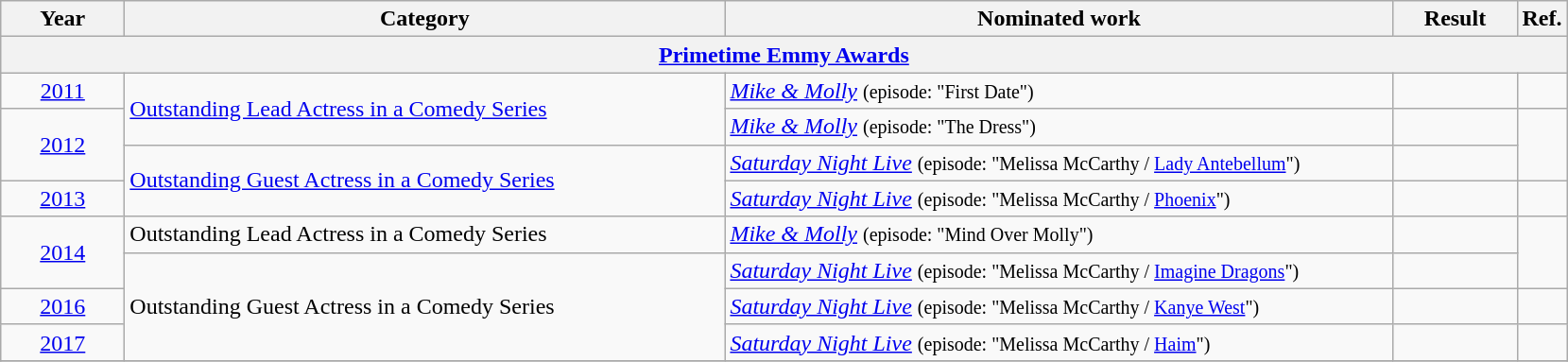<table class=wikitable>
<tr>
<th scope="col" style="width:5em;">Year</th>
<th scope="col" style="width:26em;">Category</th>
<th scope="col" style="width:29em;">Nominated work</th>
<th scope="col" style="width:5em;">Result</th>
<th>Ref.</th>
</tr>
<tr>
<th colspan=5><a href='#'>Primetime Emmy Awards</a></th>
</tr>
<tr>
<td style="text-align:center;"><a href='#'>2011</a></td>
<td rowspan="2"><a href='#'>Outstanding Lead Actress in a Comedy Series</a></td>
<td><em><a href='#'>Mike & Molly</a></em> <small> (episode: "First Date") </small></td>
<td></td>
<td style="text-align:center;"></td>
</tr>
<tr>
<td rowspan="2" align="center"><a href='#'>2012</a></td>
<td><em><a href='#'>Mike & Molly</a></em> <small> (episode: "The Dress") </small></td>
<td></td>
<td rowspan=2, style="text-align:center;"></td>
</tr>
<tr>
<td rowspan="2"><a href='#'>Outstanding Guest Actress in a Comedy Series</a></td>
<td rowspan="1"><em><a href='#'>Saturday Night Live</a></em> <small> (episode: "Melissa McCarthy / <a href='#'>Lady Antebellum</a>") </small></td>
<td></td>
</tr>
<tr>
<td align="center"><a href='#'>2013</a></td>
<td><em><a href='#'>Saturday Night Live</a></em> <small> (episode: "Melissa McCarthy / <a href='#'>Phoenix</a>") </small></td>
<td></td>
<td style="text-align:center;"></td>
</tr>
<tr>
<td rowspan="2" align="center"><a href='#'>2014</a></td>
<td>Outstanding Lead Actress in a Comedy Series</td>
<td><em><a href='#'>Mike & Molly</a></em> <small> (episode: "Mind Over Molly") </small></td>
<td></td>
<td rowspan=2, style="text-align:center;"></td>
</tr>
<tr>
<td rowspan="3">Outstanding Guest Actress in a Comedy Series</td>
<td><em><a href='#'>Saturday Night Live</a></em> <small> (episode: "Melissa McCarthy / <a href='#'>Imagine Dragons</a>") </small></td>
<td></td>
</tr>
<tr>
<td align="center"><a href='#'>2016</a></td>
<td><em><a href='#'>Saturday Night Live</a></em> <small> (episode: "Melissa McCarthy / <a href='#'>Kanye West</a>") </small></td>
<td></td>
<td style="text-align:center;"></td>
</tr>
<tr>
<td align="center"><a href='#'>2017</a></td>
<td><em><a href='#'>Saturday Night Live</a></em> <small> (episode: "Melissa McCarthy / <a href='#'>Haim</a>") </small></td>
<td></td>
<td style="text-align:center;"></td>
</tr>
<tr>
</tr>
</table>
